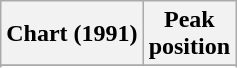<table class="wikitable sortable plainrowheaders" style="text-align:center">
<tr>
<th scope="col">Chart (1991)</th>
<th scope="col">Peak<br>position</th>
</tr>
<tr>
</tr>
<tr>
</tr>
</table>
